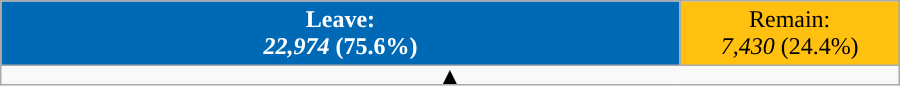<table class="wikitable sortable" style="width:600px; text-align:center;">
<tr>
<td style="width:75.6%; background:#0069b5; color:white;"><strong>Leave:</strong><br><strong><em>22,974</em></strong> <strong>(75.6%)</strong></td>
<td style="width:24.4%; background:#ffc010">Remain: <br> <em>7,430</em> (24.4%)</td>
</tr>
<tr>
<td colspan=4 style="text-align: center; line-height: 32.1%;"><strong>▲</strong></td>
</tr>
</table>
